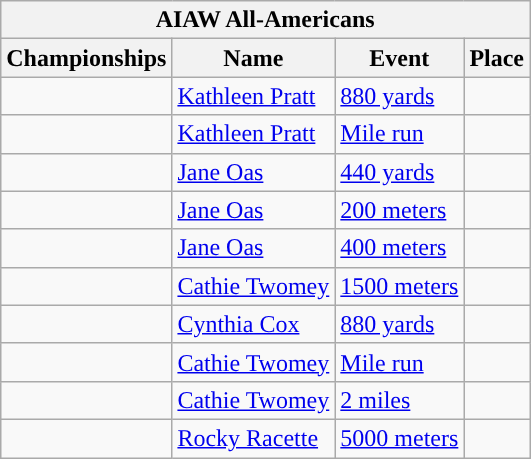<table class="wikitable sortable">
<tr>
<th colspan="4">AIAW All-Americans</th>
</tr>
<tr>
<th scope="col">Championships</th>
<th scope="col">Name</th>
<th scope="col">Event</th>
<th scope="col">Place</th>
</tr>
<tr>
<td></td>
<td><a href='#'>Kathleen Pratt</a></td>
<td><a href='#'>880 yards</a></td>
<td></td>
</tr>
<tr>
<td></td>
<td><a href='#'>Kathleen Pratt</a></td>
<td><a href='#'>Mile run</a></td>
<td></td>
</tr>
<tr>
<td></td>
<td><a href='#'>Jane Oas</a></td>
<td><a href='#'>440 yards</a></td>
<td></td>
</tr>
<tr>
<td></td>
<td><a href='#'>Jane Oas</a></td>
<td><a href='#'>200 meters</a></td>
<td></td>
</tr>
<tr>
<td></td>
<td><a href='#'>Jane Oas</a></td>
<td><a href='#'>400 meters</a></td>
<td></td>
</tr>
<tr>
<td></td>
<td><a href='#'>Cathie Twomey</a></td>
<td><a href='#'>1500 meters</a></td>
<td></td>
</tr>
<tr>
<td></td>
<td><a href='#'>Cynthia Cox</a></td>
<td><a href='#'>880 yards</a></td>
<td></td>
</tr>
<tr>
<td></td>
<td><a href='#'>Cathie Twomey</a></td>
<td><a href='#'>Mile run</a></td>
<td></td>
</tr>
<tr>
<td></td>
<td><a href='#'>Cathie Twomey</a></td>
<td><a href='#'>2 miles</a></td>
<td></td>
</tr>
<tr>
<td></td>
<td><a href='#'>Rocky Racette</a></td>
<td><a href='#'>5000 meters</a></td>
<td></td>
</tr>
</table>
